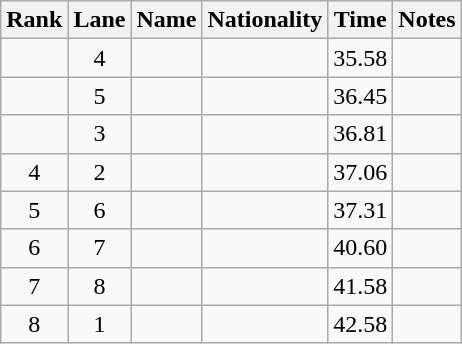<table class="wikitable sortable" style="text-align:center">
<tr>
<th>Rank</th>
<th>Lane</th>
<th>Name</th>
<th>Nationality</th>
<th>Time</th>
<th>Notes</th>
</tr>
<tr>
<td></td>
<td>4</td>
<td align=left></td>
<td align=left></td>
<td>35.58</td>
<td><strong></strong></td>
</tr>
<tr>
<td></td>
<td>5</td>
<td align=left></td>
<td align=left></td>
<td>36.45</td>
<td></td>
</tr>
<tr>
<td></td>
<td>3</td>
<td align=left></td>
<td align=left></td>
<td>36.81</td>
<td></td>
</tr>
<tr>
<td>4</td>
<td>2</td>
<td align=left></td>
<td align=left></td>
<td>37.06</td>
<td></td>
</tr>
<tr>
<td>5</td>
<td>6</td>
<td align=left></td>
<td align=left></td>
<td>37.31</td>
<td></td>
</tr>
<tr>
<td>6</td>
<td>7</td>
<td align=left></td>
<td align=left></td>
<td>40.60</td>
<td></td>
</tr>
<tr>
<td>7</td>
<td>8</td>
<td align=left></td>
<td align=left></td>
<td>41.58</td>
<td></td>
</tr>
<tr>
<td>8</td>
<td>1</td>
<td align=left></td>
<td align=left></td>
<td>42.58</td>
<td></td>
</tr>
</table>
